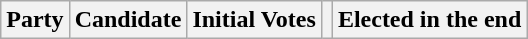<table class="wikitable">
<tr>
<th colspan="2">Party</th>
<th>Candidate</th>
<th>Initial Votes</th>
<th></th>
<th>Elected in the end<br>









</th>
</tr>
</table>
